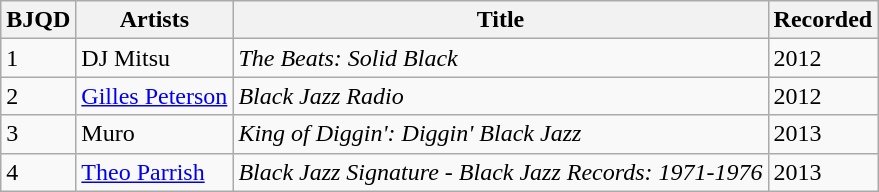<table class="wikitable sortable">
<tr>
<th>BJQD</th>
<th>Artists</th>
<th>Title</th>
<th>Recorded</th>
</tr>
<tr>
<td>1</td>
<td>DJ Mitsu</td>
<td><em>The Beats: Solid Black</em></td>
<td>2012</td>
</tr>
<tr>
<td>2</td>
<td><a href='#'>Gilles Peterson</a></td>
<td><em>Black Jazz Radio</em></td>
<td>2012</td>
</tr>
<tr>
<td>3</td>
<td>Muro</td>
<td><em>King of Diggin': Diggin' Black Jazz</em></td>
<td>2013</td>
</tr>
<tr>
<td>4</td>
<td><a href='#'>Theo Parrish</a></td>
<td><em>Black Jazz Signature - Black Jazz Records: 1971-1976</em></td>
<td>2013</td>
</tr>
</table>
